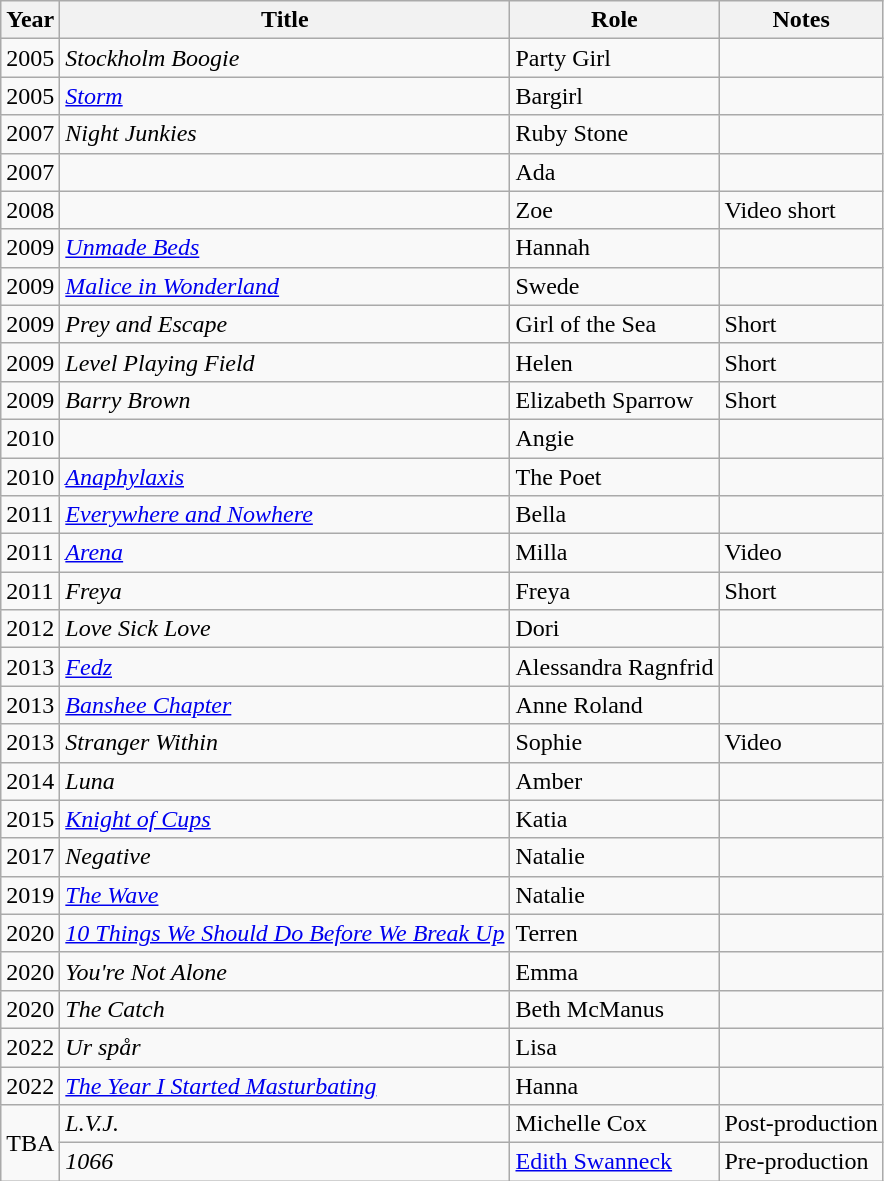<table class="wikitable sortable">
<tr>
<th>Year</th>
<th>Title</th>
<th>Role</th>
<th class="unsortable">Notes</th>
</tr>
<tr>
<td>2005</td>
<td><em>Stockholm Boogie</em></td>
<td>Party Girl</td>
<td></td>
</tr>
<tr>
<td>2005</td>
<td><em><a href='#'>Storm</a></em></td>
<td>Bargirl</td>
<td></td>
</tr>
<tr>
<td>2007</td>
<td><em>Night Junkies</em></td>
<td>Ruby Stone</td>
<td></td>
</tr>
<tr>
<td>2007</td>
<td><em></em></td>
<td>Ada</td>
<td></td>
</tr>
<tr>
<td>2008</td>
<td><em></em></td>
<td>Zoe</td>
<td>Video short</td>
</tr>
<tr>
<td>2009</td>
<td><em><a href='#'>Unmade Beds</a></em></td>
<td>Hannah</td>
<td></td>
</tr>
<tr>
<td>2009</td>
<td><em><a href='#'>Malice in Wonderland</a></em></td>
<td>Swede</td>
<td></td>
</tr>
<tr>
<td>2009</td>
<td><em>Prey and Escape</em></td>
<td>Girl of the Sea</td>
<td>Short</td>
</tr>
<tr>
<td>2009</td>
<td><em>Level Playing Field</em></td>
<td>Helen</td>
<td>Short</td>
</tr>
<tr>
<td>2009</td>
<td><em>Barry Brown</em></td>
<td>Elizabeth Sparrow</td>
<td>Short</td>
</tr>
<tr>
<td>2010</td>
<td><em></em></td>
<td>Angie</td>
<td></td>
</tr>
<tr>
<td>2010</td>
<td><em><a href='#'>Anaphylaxis</a></em></td>
<td>The Poet</td>
<td></td>
</tr>
<tr>
<td>2011</td>
<td><em><a href='#'>Everywhere and Nowhere</a></em></td>
<td>Bella</td>
<td></td>
</tr>
<tr>
<td>2011</td>
<td><em><a href='#'>Arena</a></em></td>
<td>Milla</td>
<td>Video</td>
</tr>
<tr>
<td>2011</td>
<td><em>Freya</em></td>
<td>Freya</td>
<td>Short</td>
</tr>
<tr>
<td>2012</td>
<td><em>Love Sick Love</em></td>
<td>Dori</td>
<td></td>
</tr>
<tr>
<td>2013</td>
<td><em><a href='#'>Fedz</a></em></td>
<td>Alessandra Ragnfrid</td>
<td></td>
</tr>
<tr>
<td>2013</td>
<td><em><a href='#'>Banshee Chapter</a></em></td>
<td>Anne Roland</td>
<td></td>
</tr>
<tr>
<td>2013</td>
<td><em>Stranger Within</em></td>
<td>Sophie</td>
<td>Video</td>
</tr>
<tr>
<td>2014</td>
<td><em>Luna</em></td>
<td>Amber</td>
<td></td>
</tr>
<tr>
<td>2015</td>
<td><em><a href='#'>Knight of Cups</a></em></td>
<td>Katia</td>
<td></td>
</tr>
<tr>
<td>2017</td>
<td><em>Negative</em></td>
<td>Natalie</td>
<td></td>
</tr>
<tr>
<td>2019</td>
<td><em><a href='#'>The Wave</a></em></td>
<td>Natalie</td>
<td></td>
</tr>
<tr>
<td>2020</td>
<td><em><a href='#'>10 Things We Should Do Before We Break Up</a></em></td>
<td>Terren</td>
<td></td>
</tr>
<tr>
<td>2020</td>
<td><em>You're Not Alone</em></td>
<td>Emma</td>
<td></td>
</tr>
<tr>
<td>2020</td>
<td><em>The Catch</em></td>
<td>Beth McManus</td>
<td></td>
</tr>
<tr>
<td>2022</td>
<td><em>Ur spår</em></td>
<td>Lisa</td>
<td></td>
</tr>
<tr>
<td>2022</td>
<td><em><a href='#'>The Year I Started Masturbating</a></em></td>
<td>Hanna</td>
<td></td>
</tr>
<tr>
<td rowspan="2">TBA</td>
<td><em>L.V.J.</em></td>
<td>Michelle Cox</td>
<td>Post-production</td>
</tr>
<tr>
<td><em>1066</em></td>
<td><a href='#'>Edith Swanneck</a></td>
<td>Pre-production</td>
</tr>
</table>
